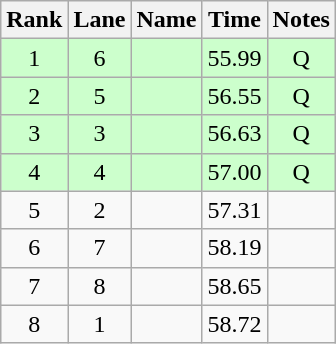<table class="wikitable sortable" style="text-align:center">
<tr>
<th>Rank</th>
<th>Lane</th>
<th>Name</th>
<th>Time</th>
<th>Notes</th>
</tr>
<tr bgcolor=ccffcc>
<td>1</td>
<td>6</td>
<td align=left></td>
<td>55.99</td>
<td>Q</td>
</tr>
<tr bgcolor=ccffcc>
<td>2</td>
<td>5</td>
<td align=left></td>
<td>56.55</td>
<td>Q</td>
</tr>
<tr bgcolor=ccffcc>
<td>3</td>
<td>3</td>
<td align=left></td>
<td>56.63</td>
<td>Q</td>
</tr>
<tr bgcolor=ccffcc>
<td>4</td>
<td>4</td>
<td align=left></td>
<td>57.00</td>
<td>Q</td>
</tr>
<tr>
<td>5</td>
<td>2</td>
<td align=left></td>
<td>57.31</td>
<td></td>
</tr>
<tr>
<td>6</td>
<td>7</td>
<td align=left></td>
<td>58.19</td>
<td></td>
</tr>
<tr>
<td>7</td>
<td>8</td>
<td align=left></td>
<td>58.65</td>
<td></td>
</tr>
<tr>
<td>8</td>
<td>1</td>
<td align=left></td>
<td>58.72</td>
<td></td>
</tr>
</table>
